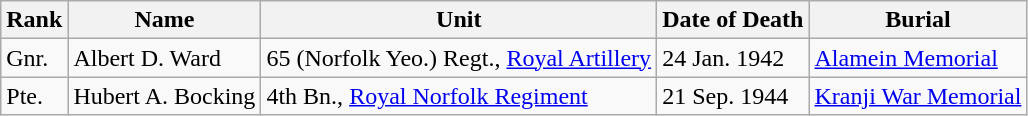<table class="wikitable">
<tr>
<th>Rank</th>
<th>Name</th>
<th>Unit</th>
<th>Date of Death</th>
<th>Burial</th>
</tr>
<tr>
<td>Gnr.</td>
<td>Albert D. Ward</td>
<td>65 (Norfolk Yeo.) Regt., <a href='#'>Royal Artillery</a></td>
<td>24 Jan. 1942</td>
<td><a href='#'>Alamein Memorial</a></td>
</tr>
<tr>
<td>Pte.</td>
<td>Hubert A. Bocking</td>
<td>4th Bn., <a href='#'>Royal Norfolk Regiment</a></td>
<td>21 Sep. 1944</td>
<td><a href='#'>Kranji War Memorial</a></td>
</tr>
</table>
